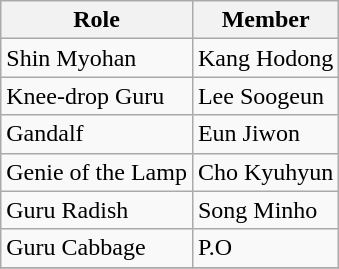<table class=wikitable mw-collapsible>
<tr>
<th>Role</th>
<th>Member</th>
</tr>
<tr>
<td>Shin Myohan</td>
<td>Kang Hodong</td>
</tr>
<tr>
<td>Knee-drop Guru</td>
<td>Lee Soogeun</td>
</tr>
<tr>
<td>Gandalf</td>
<td>Eun Jiwon</td>
</tr>
<tr>
<td>Genie of the Lamp</td>
<td>Cho Kyuhyun</td>
</tr>
<tr>
<td>Guru Radish</td>
<td>Song Minho</td>
</tr>
<tr>
<td>Guru Cabbage</td>
<td>P.O</td>
</tr>
<tr>
</tr>
</table>
